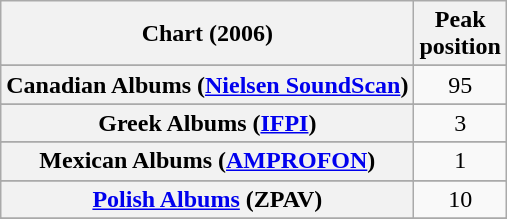<table class="wikitable sortable plainrowheaders" style="text-align:center">
<tr>
<th scope="col">Chart (2006)</th>
<th scope="col">Peak<br>position</th>
</tr>
<tr>
</tr>
<tr>
</tr>
<tr>
</tr>
<tr>
</tr>
<tr>
<th scope="row">Canadian Albums (<a href='#'>Nielsen SoundScan</a>)</th>
<td>95</td>
</tr>
<tr>
</tr>
<tr>
</tr>
<tr>
</tr>
<tr>
</tr>
<tr>
</tr>
<tr>
<th scope="row">Greek Albums (<a href='#'>IFPI</a>)</th>
<td>3</td>
</tr>
<tr>
</tr>
<tr>
</tr>
<tr>
</tr>
<tr>
<th scope="row">Mexican Albums (<a href='#'>AMPROFON</a>)</th>
<td style="text-align:center;">1</td>
</tr>
<tr>
</tr>
<tr>
</tr>
<tr>
<th scope="row"><a href='#'>Polish Albums</a> (ZPAV)</th>
<td>10</td>
</tr>
<tr>
</tr>
<tr>
</tr>
<tr>
</tr>
<tr>
</tr>
<tr>
</tr>
<tr>
</tr>
<tr>
</tr>
<tr>
</tr>
</table>
